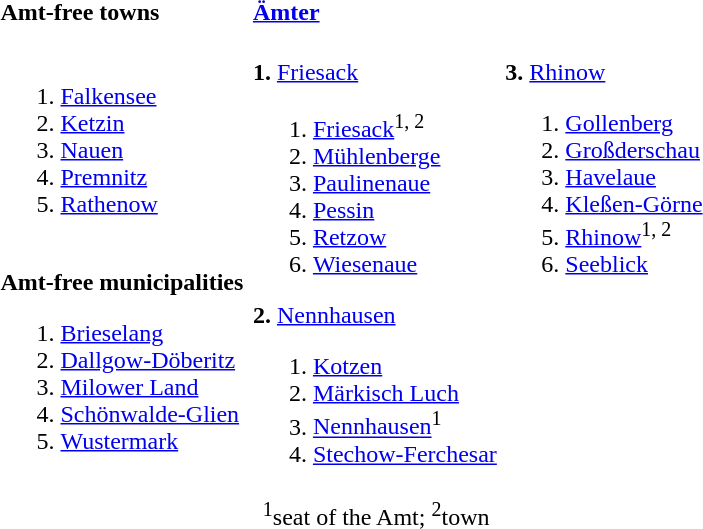<table>
<tr>
<th width=33% style="text-align:left">Amt-free towns</th>
<th width=33% style="text-align:left"><a href='#'>Ämter</a></th>
<th width=33% style="text-align:left"></th>
</tr>
<tr style="vertical-align:top">
<td><br><ol><li><a href='#'>Falkensee</a></li><li><a href='#'>Ketzin</a></li><li><a href='#'>Nauen</a></li><li><a href='#'>Premnitz</a></li><li><a href='#'>Rathenow</a></li></ol><br>
<strong>Amt-free municipalities</strong><ol><li><a href='#'>Brieselang</a></li><li><a href='#'>Dallgow-Döberitz</a></li><li><a href='#'>Milower Land</a></li><li><a href='#'>Schönwalde-Glien</a></li><li><a href='#'>Wustermark</a></li></ol></td>
<td><br><strong>1.</strong> <a href='#'>Friesack</a><ol><li><a href='#'>Friesack</a><sup>1, 2</sup></li><li><a href='#'>Mühlenberge</a></li><li><a href='#'>Paulinenaue</a></li><li><a href='#'>Pessin</a></li><li><a href='#'>Retzow</a></li><li><a href='#'>Wiesenaue</a></li></ol><strong>2.</strong> <a href='#'>Nennhausen</a><ol><li><a href='#'>Kotzen</a></li><li><a href='#'>Märkisch Luch</a></li><li><a href='#'>Nennhausen</a><sup>1</sup></li><li><a href='#'>Stechow-Ferchesar</a></li></ol></td>
<td><br><strong>3.</strong> <a href='#'>Rhinow</a><ol><li><a href='#'>Gollenberg</a></li><li><a href='#'>Großderschau</a></li><li><a href='#'>Havelaue</a></li><li><a href='#'>Kleßen-Görne</a></li><li><a href='#'>Rhinow</a><sup>1, 2</sup></li><li><a href='#'>Seeblick</a></li></ol></td>
</tr>
<tr>
<td colspan=3 style="text-align:center"><sup>1</sup>seat of the Amt; <sup>2</sup>town</td>
</tr>
</table>
